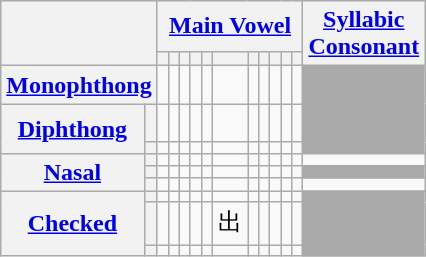<table class="wikitable" style="text-align:center">
<tr>
<th colspan="2" rowspan="2"></th>
<th colspan="11"><a href='#'>Main Vowel</a></th>
<th rowspan="2"><a href='#'>Syllabic<br>Consonant</a></th>
</tr>
<tr>
<th></th>
<th></th>
<th></th>
<th></th>
<th></th>
<th></th>
<th></th>
<th></th>
<th></th>
<th></th>
<th></th>
</tr>
<tr>
<th colspan="2"><a href='#'>Monophthong</a></th>
<td> </td>
<td></td>
<td> </td>
<td></td>
<td> </td>
<td></td>
<td> </td>
<td></td>
<td> </td>
<td> </td>
<td> </td>
<td rowspan="3" style="background: #aaa;"></td>
</tr>
<tr>
<th rowspan="2"><a href='#'>Diphthong</a></th>
<th><br></th>
<td> </td>
<td> </td>
<td></td>
<td> </td>
<td></td>
<td> </td>
<td> </td>
<td></td>
<td></td>
<td></td>
<td> </td>
</tr>
<tr>
<th></th>
<td> </td>
<td> </td>
<td> </td>
<td></td>
<td></td>
<td></td>
<td></td>
<td> </td>
<td> </td>
<td></td>
<td></td>
</tr>
<tr>
<th rowspan="3"><a href='#'>Nasal</a></th>
<th></th>
<td> </td>
<td> </td>
<td> </td>
<td></td>
<td></td>
<td></td>
<td></td>
<td></td>
<td> </td>
<td></td>
<td></td>
<td> </td>
</tr>
<tr>
<th></th>
<td> </td>
<td> </td>
<td></td>
<td></td>
<td></td>
<td> </td>
<td> </td>
<td></td>
<td> </td>
<td> </td>
<td> </td>
<td style="background: #aaa;"></td>
</tr>
<tr>
<th></th>
<td> </td>
<td> </td>
<td> </td>
<td> </td>
<td> </td>
<td></td>
<td> </td>
<td> </td>
<td></td>
<td></td>
<td></td>
<td> </td>
</tr>
<tr>
<th rowspan="3"><a href='#'>Checked</a></th>
<th></th>
<td> </td>
<td> </td>
<td> </td>
<td></td>
<td></td>
<td></td>
<td></td>
<td></td>
<td> </td>
<td></td>
<td></td>
<td rowspan="3" style="background: #aaa;"></td>
</tr>
<tr>
<th></th>
<td> </td>
<td> </td>
<td></td>
<td></td>
<td></td>
<td> 出</td>
<td> </td>
<td></td>
<td> </td>
<td> </td>
<td> </td>
</tr>
<tr>
<th></th>
<td> </td>
<td> </td>
<td> </td>
<td> </td>
<td> </td>
<td></td>
<td> </td>
<td> </td>
<td></td>
<td></td>
<td></td>
</tr>
</table>
